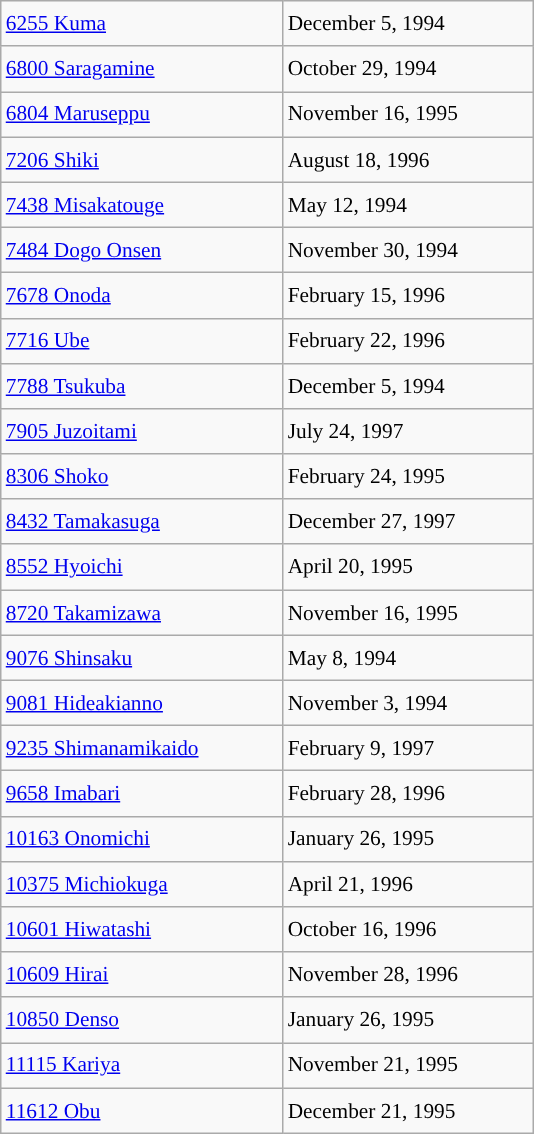<table class="wikitable" style="font-size: 89%; float: left; width: 25em; margin-right: 1em; line-height: 1.65em !important; height: 540px;">
<tr>
<td><a href='#'>6255 Kuma</a></td>
<td>December 5, 1994</td>
</tr>
<tr>
<td><a href='#'>6800 Saragamine</a></td>
<td>October 29, 1994</td>
</tr>
<tr>
<td><a href='#'>6804 Maruseppu</a></td>
<td>November 16, 1995</td>
</tr>
<tr>
<td><a href='#'>7206 Shiki</a></td>
<td>August 18, 1996</td>
</tr>
<tr>
<td><a href='#'>7438 Misakatouge</a></td>
<td>May 12, 1994</td>
</tr>
<tr>
<td><a href='#'>7484 Dogo Onsen</a></td>
<td>November 30, 1994</td>
</tr>
<tr>
<td><a href='#'>7678 Onoda</a></td>
<td>February 15, 1996</td>
</tr>
<tr>
<td><a href='#'>7716 Ube</a></td>
<td>February 22, 1996</td>
</tr>
<tr>
<td><a href='#'>7788 Tsukuba</a></td>
<td>December 5, 1994</td>
</tr>
<tr>
<td><a href='#'>7905 Juzoitami</a></td>
<td>July 24, 1997</td>
</tr>
<tr>
<td><a href='#'>8306 Shoko</a></td>
<td>February 24, 1995</td>
</tr>
<tr>
<td><a href='#'>8432 Tamakasuga</a></td>
<td>December 27, 1997</td>
</tr>
<tr>
<td><a href='#'>8552 Hyoichi</a></td>
<td>April 20, 1995</td>
</tr>
<tr>
<td><a href='#'>8720 Takamizawa</a></td>
<td>November 16, 1995</td>
</tr>
<tr>
<td><a href='#'>9076 Shinsaku</a></td>
<td>May 8, 1994</td>
</tr>
<tr>
<td><a href='#'>9081 Hideakianno</a></td>
<td>November 3, 1994</td>
</tr>
<tr>
<td><a href='#'>9235 Shimanamikaido</a></td>
<td>February 9, 1997</td>
</tr>
<tr>
<td><a href='#'>9658 Imabari</a></td>
<td>February 28, 1996</td>
</tr>
<tr>
<td><a href='#'>10163 Onomichi</a></td>
<td>January 26, 1995</td>
</tr>
<tr>
<td><a href='#'>10375 Michiokuga</a></td>
<td>April 21, 1996</td>
</tr>
<tr>
<td><a href='#'>10601 Hiwatashi</a></td>
<td>October 16, 1996</td>
</tr>
<tr>
<td><a href='#'>10609 Hirai</a></td>
<td>November 28, 1996</td>
</tr>
<tr>
<td><a href='#'>10850 Denso</a></td>
<td>January 26, 1995</td>
</tr>
<tr>
<td><a href='#'>11115 Kariya</a></td>
<td>November 21, 1995</td>
</tr>
<tr>
<td><a href='#'>11612 Obu</a></td>
<td>December 21, 1995</td>
</tr>
</table>
